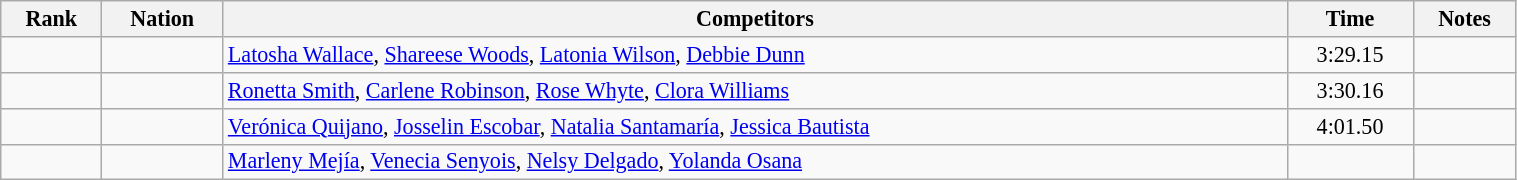<table class="wikitable sortable" width=80% style="text-align:center; font-size:92%">
<tr>
<th>Rank</th>
<th>Nation</th>
<th>Competitors</th>
<th>Time</th>
<th>Notes</th>
</tr>
<tr>
<td></td>
<td align=left></td>
<td align=left><a href='#'>Latosha Wallace</a>, <a href='#'>Shareese Woods</a>, <a href='#'>Latonia Wilson</a>, <a href='#'>Debbie Dunn</a></td>
<td>3:29.15</td>
<td></td>
</tr>
<tr>
<td></td>
<td align=left></td>
<td align=left><a href='#'>Ronetta Smith</a>, <a href='#'>Carlene Robinson</a>, <a href='#'>Rose Whyte</a>, <a href='#'>Clora Williams</a></td>
<td>3:30.16</td>
<td></td>
</tr>
<tr>
<td></td>
<td align=left></td>
<td align=left><a href='#'>Verónica Quijano</a>, <a href='#'>Josselin Escobar</a>, <a href='#'>Natalia Santamaría</a>, <a href='#'>Jessica Bautista</a></td>
<td>4:01.50</td>
<td></td>
</tr>
<tr>
<td></td>
<td align=left></td>
<td align=left><a href='#'>Marleny Mejía</a>, <a href='#'>Venecia Senyois</a>, <a href='#'>Nelsy Delgado</a>, <a href='#'>Yolanda Osana</a></td>
<td></td>
<td></td>
</tr>
</table>
